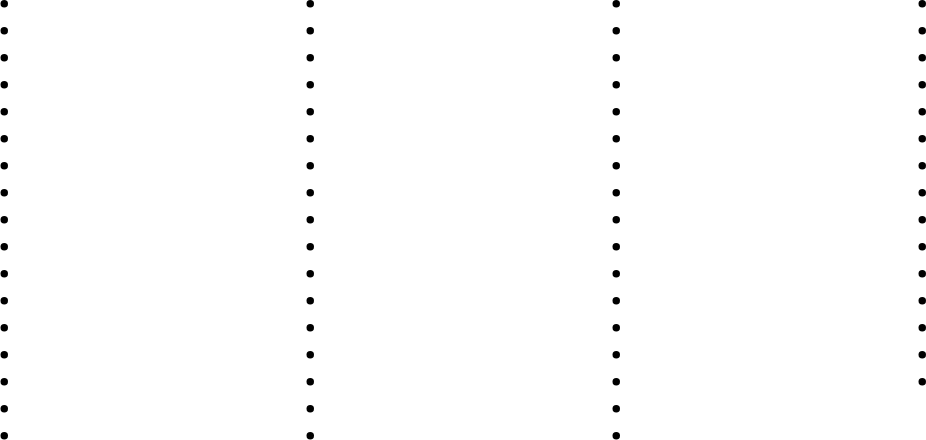<table>
<tr>
<td valign=top width="200px"><br><ul><li></li><li></li><li></li><li></li><li></li><li></li><li></li><li></li><li></li><li></li><li></li><li></li><li></li><li></li><li></li><li></li><li></li></ul></td>
<td valign=top width="200px"><br><ul><li></li><li></li><li></li><li></li><li></li><li></li><li></li><li></li><li></li><li></li><li></li><li></li><li></li><li></li><li></li><li></li><li></li></ul></td>
<td valign=top width="200px"><br><ul><li></li><li></li><li></li><li></li><li></li><li></li><li></li><li></li><li></li><li></li><li></li><li></li><li></li><li></li><li></li><li></li><li></li></ul></td>
<td valign=top width="200px"><br><ul><li></li><li></li><li></li><li></li><li></li><li></li><li></li><li></li><li></li><li></li><li></li><li></li><li></li><li></li><li></li></ul></td>
</tr>
</table>
